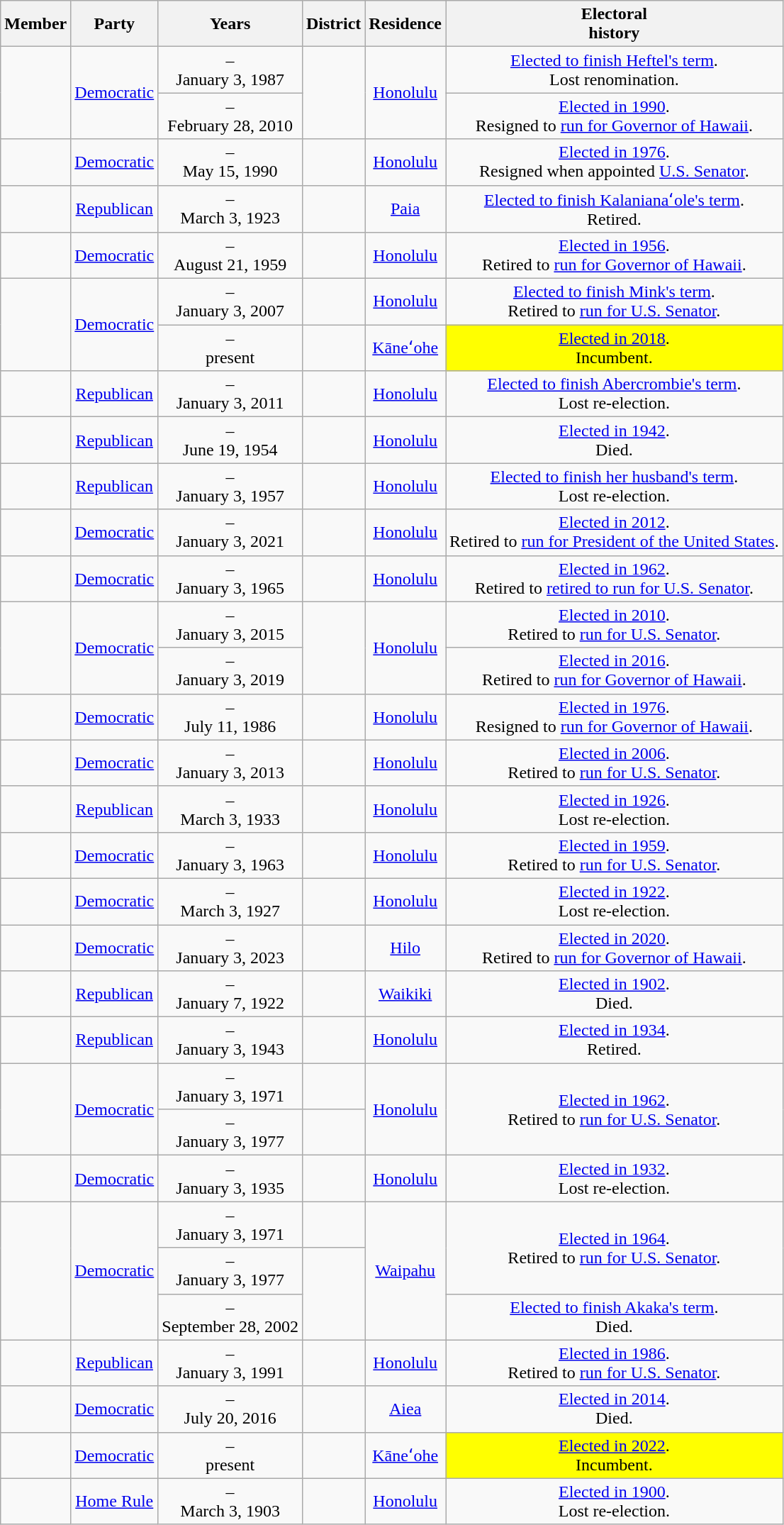<table class="wikitable sortable" style=text-align:center>
<tr>
<th>Member</th>
<th>Party</th>
<th>Years</th>
<th>District</th>
<th>Residence</th>
<th>Electoral<br>history</th>
</tr>
<tr>
<td rowspan=2 align=left></td>
<td rowspan=2 ><a href='#'>Democratic</a></td>
<td> –<br>January 3, 1987</td>
<td rowspan=2></td>
<td rowspan=2><a href='#'>Honolulu</a></td>
<td data-sort-value=1986-09><a href='#'>Elected to finish Heftel's term</a>.<br>Lost renomination.</td>
</tr>
<tr>
<td> –<br>February 28, 2010</td>
<td data-sort-value=1990-11><a href='#'>Elected in 1990</a>.<br>Resigned to <a href='#'>run for Governor of Hawaii</a>.</td>
</tr>
<tr>
<td align=left></td>
<td><a href='#'>Democratic</a></td>
<td> –<br>May 15, 1990</td>
<td></td>
<td><a href='#'>Honolulu</a></td>
<td data-sort-value=1976><a href='#'>Elected in 1976</a>.<br>Resigned when appointed <a href='#'>U.S. Senator</a>.</td>
</tr>
<tr>
<td align=left></td>
<td><a href='#'>Republican</a></td>
<td> –<br>March 3, 1923</td>
<td></td>
<td><a href='#'>Paia</a></td>
<td data-sort-value=1922-03><a href='#'>Elected to finish Kalanianaʻole's term</a>.<br>Retired.</td>
</tr>
<tr>
<td align=left></td>
<td><a href='#'>Democratic</a></td>
<td> –<br>August 21, 1959</td>
<td></td>
<td><a href='#'>Honolulu</a></td>
<td data-sort-value=1956><a href='#'>Elected in 1956</a>.<br>Retired to <a href='#'>run for Governor of Hawaii</a>.</td>
</tr>
<tr>
<td rowspan=2 align=left></td>
<td rowspan=2 ><a href='#'>Democratic</a></td>
<td> –<br>January 3, 2007</td>
<td></td>
<td><a href='#'>Honolulu</a></td>
<td data-sort-value=2002><a href='#'>Elected to finish Mink's term</a>.<br>Retired to <a href='#'>run for U.S. Senator</a>.</td>
</tr>
<tr>
<td> –<br>present</td>
<td></td>
<td><a href='#'>Kāneʻohe</a></td>
<td data-sort-value=2018 bgcolor=yellow><a href='#'>Elected in 2018</a>.<br>Incumbent.</td>
</tr>
<tr>
<td align=left></td>
<td><a href='#'>Republican</a></td>
<td> –<br>January 3, 2011</td>
<td></td>
<td><a href='#'>Honolulu</a></td>
<td data-sort-value=2010-05><a href='#'>Elected to finish Abercrombie's term</a>.<br>Lost re-election.</td>
</tr>
<tr>
<td align=left></td>
<td><a href='#'>Republican</a></td>
<td> –<br>June 19, 1954</td>
<td></td>
<td><a href='#'>Honolulu</a></td>
<td data-sort-value=1942><a href='#'>Elected in 1942</a>.<br>Died.</td>
</tr>
<tr>
<td align=left></td>
<td><a href='#'>Republican</a></td>
<td> –<br>January 3, 1957</td>
<td></td>
<td><a href='#'>Honolulu</a></td>
<td data-sort-value=1954><a href='#'>Elected to finish her husband's term</a>.<br>Lost re-election.</td>
</tr>
<tr>
<td align=left></td>
<td><a href='#'>Democratic</a></td>
<td> –<br>January 3, 2021</td>
<td></td>
<td><a href='#'>Honolulu</a></td>
<td data-sort-value=2012><a href='#'>Elected in 2012</a>.<br>Retired to <a href='#'>run for President of the United States</a>.</td>
</tr>
<tr>
<td align=left></td>
<td><a href='#'>Democratic</a></td>
<td> –<br>January 3, 1965</td>
<td></td>
<td><a href='#'>Honolulu</a></td>
<td data-sort-value=1962><a href='#'>Elected in 1962</a>.<br>Retired to <a href='#'>retired to run for U.S. Senator</a>.</td>
</tr>
<tr>
<td rowspan=2 align=left></td>
<td rowspan=2 ><a href='#'>Democratic</a></td>
<td> –<br>January 3, 2015</td>
<td rowspan=2></td>
<td rowspan=2><a href='#'>Honolulu</a></td>
<td data-sort-value=2010-11><a href='#'>Elected in 2010</a>.<br>Retired to <a href='#'>run for U.S. Senator</a>.</td>
</tr>
<tr>
<td> –<br>January 3, 2019</td>
<td data-sort-value=2016><a href='#'>Elected in 2016</a>.<br>Retired to <a href='#'>run for Governor of Hawaii</a>.</td>
</tr>
<tr>
<td align=left></td>
<td><a href='#'>Democratic</a></td>
<td> –<br>July 11, 1986</td>
<td></td>
<td><a href='#'>Honolulu</a></td>
<td data-sort-value=1976><a href='#'>Elected in 1976</a>.<br>Resigned to <a href='#'>run for Governor of Hawaii</a>.</td>
</tr>
<tr>
<td align=left></td>
<td><a href='#'>Democratic</a></td>
<td> –<br>January 3, 2013</td>
<td></td>
<td><a href='#'>Honolulu</a></td>
<td data-sort-value=2006><a href='#'>Elected in 2006</a>.<br>Retired to <a href='#'>run for U.S. Senator</a>.</td>
</tr>
<tr>
<td align=left></td>
<td><a href='#'>Republican</a></td>
<td> –<br>March 3, 1933</td>
<td></td>
<td><a href='#'>Honolulu</a></td>
<td data-sort-value=1926><a href='#'>Elected in 1926</a>.<br>Lost re-election.</td>
</tr>
<tr>
<td align=left></td>
<td><a href='#'>Democratic</a></td>
<td> –<br>January 3, 1963</td>
<td></td>
<td><a href='#'>Honolulu</a></td>
<td data-sort-value=1959><a href='#'>Elected in 1959</a>.<br>Retired to <a href='#'>run for U.S. Senator</a>.</td>
</tr>
<tr>
<td align=left></td>
<td><a href='#'>Democratic</a></td>
<td> –<br>March 3, 1927</td>
<td></td>
<td><a href='#'>Honolulu</a></td>
<td data-sort-value=1922-11><a href='#'>Elected in 1922</a>.<br>Lost re-election.</td>
</tr>
<tr>
<td align=left></td>
<td><a href='#'>Democratic</a></td>
<td> –<br>January 3, 2023</td>
<td></td>
<td><a href='#'>Hilo</a></td>
<td data-sort-value=2020><a href='#'>Elected in 2020</a>.<br>Retired to <a href='#'>run for Governor of Hawaii</a>.</td>
</tr>
<tr>
<td align=left></td>
<td><a href='#'>Republican</a></td>
<td> –<br>January 7, 1922</td>
<td></td>
<td><a href='#'>Waikiki</a></td>
<td data-sort-value=1902><a href='#'>Elected in 1902</a>.<br>Died.</td>
</tr>
<tr>
<td align=left></td>
<td><a href='#'>Republican</a></td>
<td> –<br>January 3, 1943</td>
<td></td>
<td><a href='#'>Honolulu</a></td>
<td data-sort-value=1934><a href='#'>Elected in 1934</a>.<br>Retired.</td>
</tr>
<tr>
<td rowspan=2 align=left></td>
<td rowspan=2 ><a href='#'>Democratic</a></td>
<td> –<br>January 3, 1971</td>
<td></td>
<td rowspan=2><a href='#'>Honolulu</a></td>
<td rowspan=2 data-sort-value=1962><a href='#'>Elected in 1962</a>.<br>Retired to <a href='#'>run for U.S. Senator</a>.</td>
</tr>
<tr>
<td> –<br>January 3, 1977</td>
<td></td>
</tr>
<tr>
<td align=left></td>
<td><a href='#'>Democratic</a></td>
<td> –<br>January 3, 1935</td>
<td></td>
<td><a href='#'>Honolulu</a></td>
<td data-sort-value=1932><a href='#'>Elected in 1932</a>.<br>Lost re-election.</td>
</tr>
<tr>
<td rowspan=3 align=left></td>
<td rowspan=3 ><a href='#'>Democratic</a></td>
<td> –<br>January 3, 1971</td>
<td></td>
<td rowspan=3><a href='#'>Waipahu</a></td>
<td rowspan=2 data-sort-value=1964><a href='#'>Elected in 1964</a>.<br>Retired to <a href='#'>run for U.S. Senator</a>.</td>
</tr>
<tr>
<td> –<br>January 3, 1977</td>
<td rowspan=2></td>
</tr>
<tr>
<td> –<br>September 28, 2002</td>
<td data-sort-value=1990-09><a href='#'>Elected to finish Akaka's term</a>.<br>Died.</td>
</tr>
<tr>
<td align=left></td>
<td><a href='#'>Republican</a></td>
<td> –<br>January 3, 1991</td>
<td></td>
<td><a href='#'>Honolulu</a></td>
<td data-sort-value=1986-11><a href='#'>Elected in 1986</a>.<br>Retired to <a href='#'>run for U.S. Senator</a>.</td>
</tr>
<tr>
<td align=left></td>
<td><a href='#'>Democratic</a></td>
<td> –<br>July 20, 2016</td>
<td></td>
<td><a href='#'>Aiea</a></td>
<td data-sort-value=2014><a href='#'>Elected in 2014</a>.<br>Died.</td>
</tr>
<tr>
<td align=left></td>
<td><a href='#'>Democratic</a></td>
<td> –<br>present</td>
<td></td>
<td><a href='#'>Kāneʻohe</a></td>
<td data-sort-value=2022 bgcolor=yellow><a href='#'>Elected in 2022</a>.<br>Incumbent.</td>
</tr>
<tr>
<td align=left></td>
<td><a href='#'>Home Rule</a></td>
<td> –<br>March 3, 1903</td>
<td></td>
<td><a href='#'>Honolulu</a></td>
<td data-sort-value=1900><a href='#'>Elected in 1900</a>.<br>Lost re-election.</td>
</tr>
</table>
